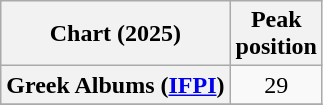<table class="wikitable sortable plainrowheaders" style="text-align:center;">
<tr>
<th>Chart (2025)</th>
<th>Peak<br>position</th>
</tr>
<tr>
<th scope="row">Greek Albums (<a href='#'>IFPI</a>)</th>
<td>29</td>
</tr>
<tr>
</tr>
</table>
